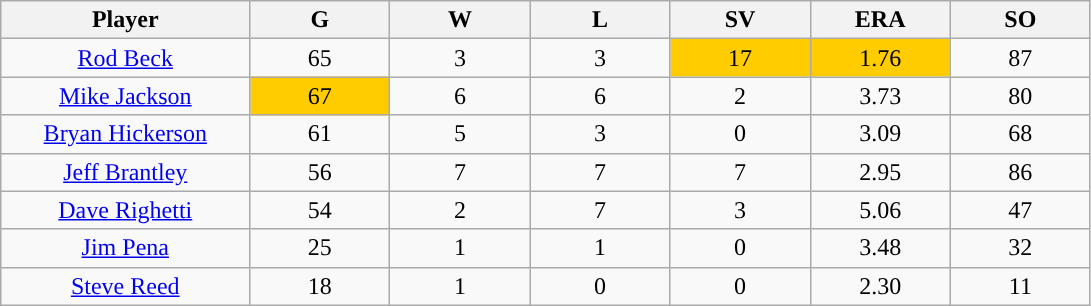<table class="wikitable sortable">
<tr>
<th bgcolor="#DDDDFF" width="16%">Player</th>
<th bgcolor="#DDDDFF" width="9%">G</th>
<th bgcolor="#DDDDFF" width="9%">W</th>
<th bgcolor="#DDDDFF" width="9%">L</th>
<th bgcolor="#DDDDFF" width="9%">SV</th>
<th bgcolor="#DDDDFF" width="9%">ERA</th>
<th bgcolor="#DDDDFF" width="9%">SO</th>
</tr>
<tr align="center">
<td><a href='#'>Rod Beck</a></td>
<td>65</td>
<td>3</td>
<td>3</td>
<td style="background:#fc0;">17</td>
<td style="background:#fc0;">1.76</td>
<td>87</td>
</tr>
<tr align=center>
<td><a href='#'>Mike Jackson</a></td>
<td style="background:#fc0;">67</td>
<td>6</td>
<td>6</td>
<td>2</td>
<td>3.73</td>
<td>80</td>
</tr>
<tr align=center>
<td><a href='#'>Bryan Hickerson</a></td>
<td>61</td>
<td>5</td>
<td>3</td>
<td>0</td>
<td>3.09</td>
<td>68</td>
</tr>
<tr align=center>
<td><a href='#'>Jeff Brantley</a></td>
<td>56</td>
<td>7</td>
<td>7</td>
<td>7</td>
<td>2.95</td>
<td>86</td>
</tr>
<tr align=center>
<td><a href='#'>Dave Righetti</a></td>
<td>54</td>
<td>2</td>
<td>7</td>
<td>3</td>
<td>5.06</td>
<td>47</td>
</tr>
<tr align=center>
<td><a href='#'>Jim Pena</a></td>
<td>25</td>
<td>1</td>
<td>1</td>
<td>0</td>
<td>3.48</td>
<td>32</td>
</tr>
<tr align=center>
<td><a href='#'>Steve Reed</a></td>
<td>18</td>
<td>1</td>
<td>0</td>
<td>0</td>
<td>2.30</td>
<td>11</td>
</tr>
</table>
